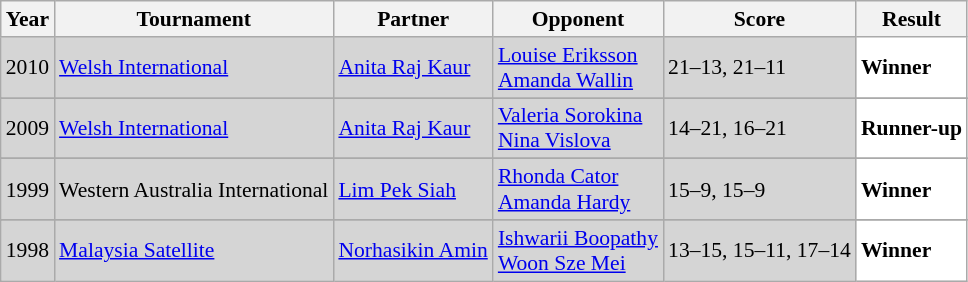<table class="sortable wikitable" style="font-size: 90%;">
<tr>
<th>Year</th>
<th>Tournament</th>
<th>Partner</th>
<th>Opponent</th>
<th>Score</th>
<th>Result</th>
</tr>
<tr style="background:#D5D5D5">
<td align="center">2010</td>
<td align="left"><a href='#'>Welsh International</a></td>
<td align="left"> <a href='#'>Anita Raj Kaur</a></td>
<td align="left"> <a href='#'>Louise Eriksson</a> <br>  <a href='#'>Amanda Wallin</a></td>
<td align="left">21–13, 21–11</td>
<td style="text-align:left; background:white"> <strong>Winner</strong></td>
</tr>
<tr>
</tr>
<tr style="background:#D5D5D5">
<td align="center">2009</td>
<td align="left"><a href='#'>Welsh International</a></td>
<td align="left"> <a href='#'>Anita Raj Kaur</a></td>
<td align="left"> <a href='#'>Valeria Sorokina</a> <br>  <a href='#'>Nina Vislova</a></td>
<td align="left">14–21, 16–21</td>
<td style="text-align:left; background:white"> <strong>Runner-up</strong></td>
</tr>
<tr>
</tr>
<tr style="background:#D5D5D5">
<td align="center">1999</td>
<td align="left">Western Australia International</td>
<td align="left"> <a href='#'>Lim Pek Siah</a></td>
<td align="left"> <a href='#'>Rhonda Cator</a> <br>  <a href='#'>Amanda Hardy</a></td>
<td align="left">15–9, 15–9</td>
<td style="text-align:left; background:white"> <strong>Winner</strong></td>
</tr>
<tr>
</tr>
<tr style="background:#D5D5D5">
<td align="center">1998</td>
<td align="left"><a href='#'>Malaysia Satellite</a></td>
<td align="left"> <a href='#'>Norhasikin Amin</a></td>
<td align="left"> <a href='#'>Ishwarii Boopathy</a> <br>  <a href='#'>Woon Sze Mei</a></td>
<td align="left">13–15, 15–11, 17–14</td>
<td style="text-align:left; background:white"> <strong>Winner</strong></td>
</tr>
</table>
